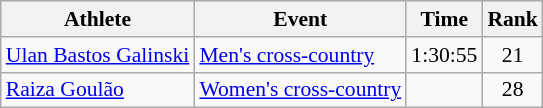<table class=wikitable style="font-size:90%;text-align:center">
<tr>
<th>Athlete</th>
<th>Event</th>
<th>Time</th>
<th>Rank</th>
</tr>
<tr align="center">
<td align="left"><a href='#'>Ulan Bastos Galinski</a></td>
<td align="left"><a href='#'>Men's cross-country</a></td>
<td>1:30:55</td>
<td>21</td>
</tr>
<tr>
<td align="left"><a href='#'>Raiza Goulão</a></td>
<td align="left"><a href='#'>Women's cross-country</a></td>
<td></td>
<td>28</td>
</tr>
</table>
